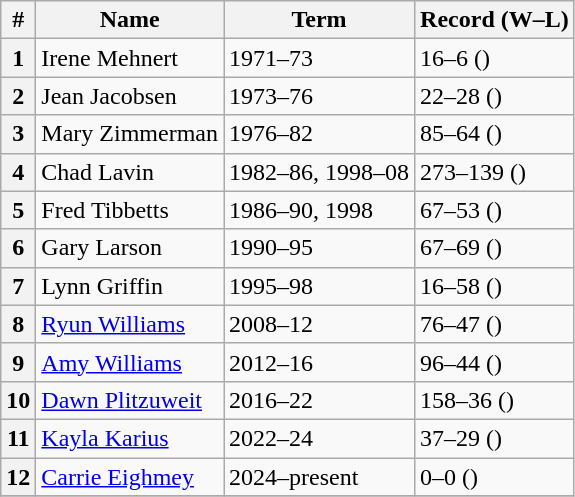<table class=wikitable>
<tr>
<th>#</th>
<th>Name</th>
<th>Term</th>
<th>Record (W–L)</th>
</tr>
<tr>
<th>1</th>
<td>Irene Mehnert</td>
<td>1971–73</td>
<td>16–6 ()</td>
</tr>
<tr>
<th>2</th>
<td>Jean Jacobsen</td>
<td>1973–76</td>
<td>22–28 ()</td>
</tr>
<tr>
<th>3</th>
<td>Mary Zimmerman</td>
<td>1976–82</td>
<td>85–64 ()</td>
</tr>
<tr>
<th>4</th>
<td>Chad Lavin</td>
<td>1982–86, 1998–08</td>
<td>273–139 ()</td>
</tr>
<tr>
<th>5</th>
<td>Fred Tibbetts</td>
<td>1986–90, 1998</td>
<td>67–53 ()</td>
</tr>
<tr>
<th>6</th>
<td>Gary Larson</td>
<td>1990–95</td>
<td>67–69 ()</td>
</tr>
<tr>
<th>7</th>
<td>Lynn Griffin</td>
<td>1995–98</td>
<td>16–58 ()</td>
</tr>
<tr>
<th>8</th>
<td><a href='#'>Ryun Williams</a></td>
<td>2008–12</td>
<td>76–47 ()</td>
</tr>
<tr>
<th>9</th>
<td><a href='#'>Amy Williams</a></td>
<td>2012–16</td>
<td>96–44 ()</td>
</tr>
<tr>
<th>10</th>
<td><a href='#'>Dawn Plitzuweit</a></td>
<td>2016–22</td>
<td>158–36 ()</td>
</tr>
<tr>
<th>11</th>
<td><a href='#'>Kayla Karius</a></td>
<td>2022–24</td>
<td>37–29 ()</td>
</tr>
<tr>
<th>12</th>
<td><a href='#'>Carrie Eighmey</a></td>
<td>2024–present</td>
<td>0–0 ()</td>
</tr>
<tr>
</tr>
</table>
